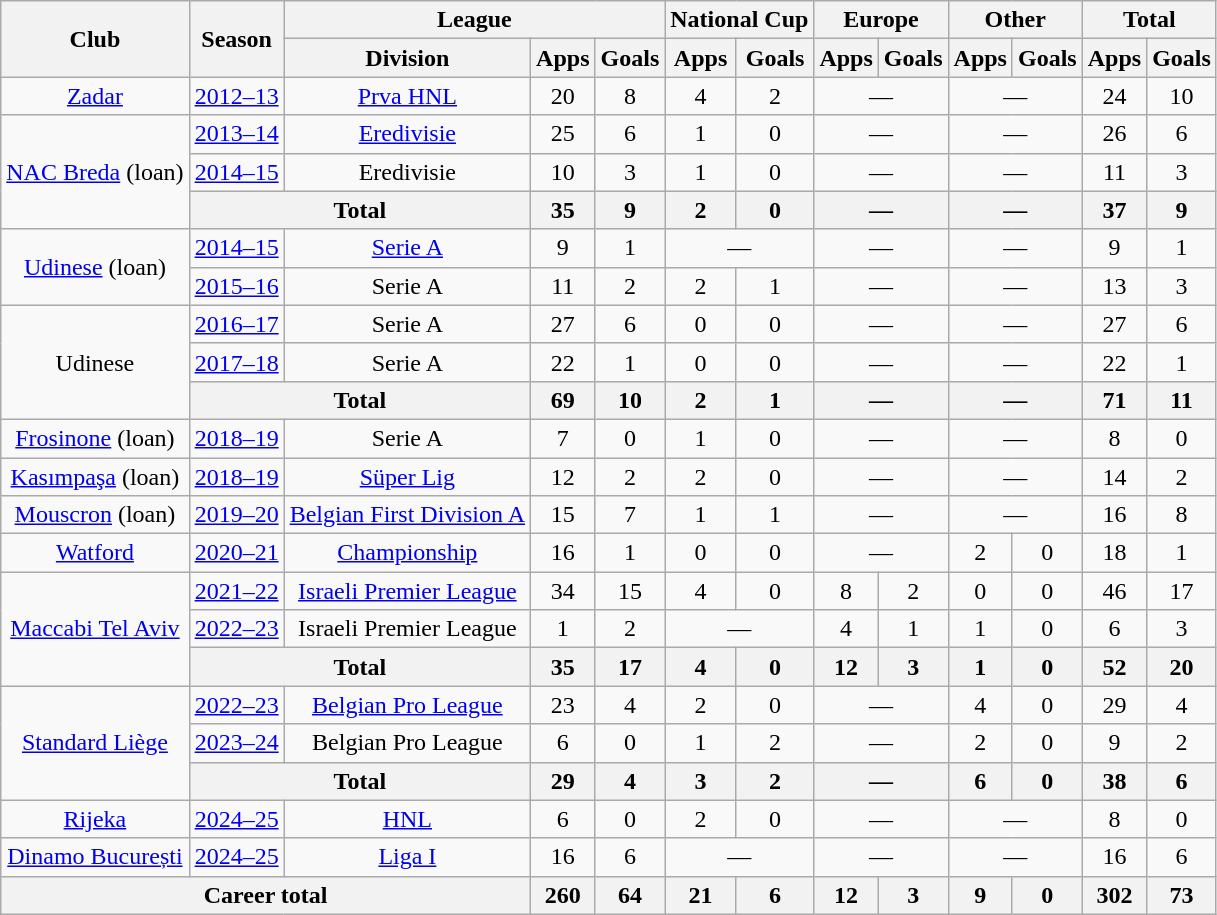<table class="wikitable" style="text-align: center;">
<tr>
<th rowspan="2">Club</th>
<th rowspan="2">Season</th>
<th colspan="3">League</th>
<th colspan="2">National Cup</th>
<th colspan="2">Europe</th>
<th colspan="2">Other</th>
<th colspan="2">Total</th>
</tr>
<tr>
<th>Division</th>
<th>Apps</th>
<th>Goals</th>
<th>Apps</th>
<th>Goals</th>
<th>Apps</th>
<th>Goals</th>
<th>Apps</th>
<th>Goals</th>
<th>Apps</th>
<th>Goals</th>
</tr>
<tr>
<td><a href='#'>Zadar</a></td>
<td><a href='#'>2012–13</a></td>
<td><a href='#'>Prva HNL</a></td>
<td>20</td>
<td>8</td>
<td>4</td>
<td>2</td>
<td colspan="2">—</td>
<td colspan="2">—</td>
<td>24</td>
<td>10</td>
</tr>
<tr>
<td rowspan="3"><a href='#'>NAC Breda</a> (loan)</td>
<td><a href='#'>2013–14</a></td>
<td><a href='#'>Eredivisie</a></td>
<td>25</td>
<td>6</td>
<td>1</td>
<td>0</td>
<td colspan="2">—</td>
<td colspan="2">—</td>
<td>26</td>
<td>6</td>
</tr>
<tr>
<td><a href='#'>2014–15</a></td>
<td>Eredivisie</td>
<td>10</td>
<td>3</td>
<td>1</td>
<td>0</td>
<td colspan="2">—</td>
<td colspan="2">—</td>
<td>11</td>
<td>3</td>
</tr>
<tr>
<th colspan="2">Total</th>
<th>35</th>
<th>9</th>
<th>2</th>
<th>0</th>
<th colspan="2">—</th>
<th colspan="2">—</th>
<th>37</th>
<th>9</th>
</tr>
<tr>
<td rowspan=2><a href='#'>Udinese</a> (loan)</td>
<td><a href='#'>2014–15</a></td>
<td><a href='#'>Serie A</a></td>
<td>9</td>
<td>1</td>
<td colspan="2">—</td>
<td colspan="2">—</td>
<td colspan="2">—</td>
<td>9</td>
<td>1</td>
</tr>
<tr>
<td><a href='#'>2015–16</a></td>
<td>Serie A</td>
<td>11</td>
<td>2</td>
<td>2</td>
<td>1</td>
<td colspan="2">—</td>
<td colspan="2">—</td>
<td>13</td>
<td>3</td>
</tr>
<tr>
<td rowspan=3>Udinese</td>
<td><a href='#'>2016–17</a></td>
<td>Serie A</td>
<td>27</td>
<td>6</td>
<td>0</td>
<td>0</td>
<td colspan="2">—</td>
<td colspan="2">—</td>
<td>27</td>
<td>6</td>
</tr>
<tr>
<td><a href='#'>2017–18</a></td>
<td>Serie A</td>
<td>22</td>
<td>1</td>
<td>0</td>
<td>0</td>
<td colspan="2">—</td>
<td colspan="2">—</td>
<td>22</td>
<td>1</td>
</tr>
<tr>
<th colspan="2">Total</th>
<th>69</th>
<th>10</th>
<th>2</th>
<th>1</th>
<th colspan="2">—</th>
<th colspan="2">—</th>
<th>71</th>
<th>11</th>
</tr>
<tr>
<td><a href='#'>Frosinone</a> (loan)</td>
<td><a href='#'>2018–19</a></td>
<td>Serie A</td>
<td>7</td>
<td>0</td>
<td>1</td>
<td>0</td>
<td colspan="2">—</td>
<td colspan="2">—</td>
<td>8</td>
<td>0</td>
</tr>
<tr>
<td><a href='#'>Kasımpaşa</a> (loan)</td>
<td><a href='#'>2018–19</a></td>
<td><a href='#'>Süper Lig</a></td>
<td>12</td>
<td>2</td>
<td>2</td>
<td>0</td>
<td colspan="2">—</td>
<td colspan="2">—</td>
<td>14</td>
<td>2</td>
</tr>
<tr>
<td><a href='#'>Mouscron</a> (loan)</td>
<td><a href='#'>2019–20</a></td>
<td><a href='#'>Belgian First Division A</a></td>
<td>15</td>
<td>7</td>
<td>1</td>
<td>1</td>
<td colspan="2">—</td>
<td colspan="2">—</td>
<td>16</td>
<td>8</td>
</tr>
<tr>
<td><a href='#'>Watford</a></td>
<td><a href='#'>2020–21</a></td>
<td><a href='#'>Championship</a></td>
<td>16</td>
<td>1</td>
<td>0</td>
<td>0</td>
<td colspan="2">—</td>
<td>2</td>
<td>0</td>
<td>18</td>
<td>1</td>
</tr>
<tr>
<td rowspan="3"><a href='#'>Maccabi Tel Aviv</a></td>
<td><a href='#'>2021–22</a></td>
<td><a href='#'>Israeli Premier League</a></td>
<td>34</td>
<td>15</td>
<td>4</td>
<td>0</td>
<td>8</td>
<td>2</td>
<td>0</td>
<td>0</td>
<td>46</td>
<td>17</td>
</tr>
<tr>
<td><a href='#'>2022–23</a></td>
<td>Israeli Premier League</td>
<td>1</td>
<td>2</td>
<td colspan="2">—</td>
<td>4</td>
<td>1</td>
<td>1</td>
<td>0</td>
<td>6</td>
<td>3</td>
</tr>
<tr>
<th colspan="2">Total</th>
<th>35</th>
<th>17</th>
<th>4</th>
<th>0</th>
<th>12</th>
<th>3</th>
<th>1</th>
<th>0</th>
<th>52</th>
<th>20</th>
</tr>
<tr>
<td rowspan="3"><a href='#'>Standard Liège</a></td>
<td><a href='#'>2022–23</a></td>
<td><a href='#'>Belgian Pro League</a></td>
<td>23</td>
<td>4</td>
<td>2</td>
<td>0</td>
<td colspan="2">—</td>
<td>4</td>
<td>0</td>
<td>29</td>
<td>4</td>
</tr>
<tr>
<td><a href='#'>2023–24</a></td>
<td>Belgian Pro League</td>
<td>6</td>
<td>0</td>
<td>1</td>
<td>2</td>
<td colspan="2">—</td>
<td>2</td>
<td>0</td>
<td>9</td>
<td>2</td>
</tr>
<tr>
<th colspan="2">Total</th>
<th>29</th>
<th>4</th>
<th>3</th>
<th>2</th>
<th colspan="2">—</th>
<th>6</th>
<th>0</th>
<th>38</th>
<th>6</th>
</tr>
<tr>
<td rowspan="1"><a href='#'>Rijeka</a></td>
<td><a href='#'>2024–25</a></td>
<td><a href='#'>HNL</a></td>
<td>6</td>
<td>0</td>
<td>2</td>
<td>0</td>
<td colspan="2">—</td>
<td colspan="2">—</td>
<td>8</td>
<td>0</td>
</tr>
<tr>
<td rowspan="1"><a href='#'>Dinamo București</a></td>
<td><a href='#'>2024–25</a></td>
<td><a href='#'>Liga I</a></td>
<td>16</td>
<td>6</td>
<td colspan="2">—</td>
<td colspan="2">—</td>
<td colspan="2">—</td>
<td>16</td>
<td>6</td>
</tr>
<tr>
<th colspan="3">Career total</th>
<th>260</th>
<th>64</th>
<th>21</th>
<th>6</th>
<th>12</th>
<th>3</th>
<th>9</th>
<th>0</th>
<th>302</th>
<th>73</th>
</tr>
</table>
